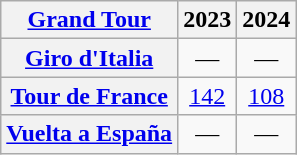<table class="wikitable plainrowheaders">
<tr>
<th scope="col"><a href='#'>Grand Tour</a></th>
<th scope="col">2023</th>
<th scope="col">2024</th>
</tr>
<tr style="text-align:center;">
<th scope="row"> <a href='#'>Giro d'Italia</a></th>
<td>—</td>
<td>—</td>
</tr>
<tr style="text-align:center;">
<th scope="row"> <a href='#'>Tour de France</a></th>
<td><a href='#'>142</a></td>
<td><a href='#'>108</a></td>
</tr>
<tr style="text-align:center;">
<th scope="row"> <a href='#'>Vuelta a España</a></th>
<td>—</td>
<td>—</td>
</tr>
</table>
